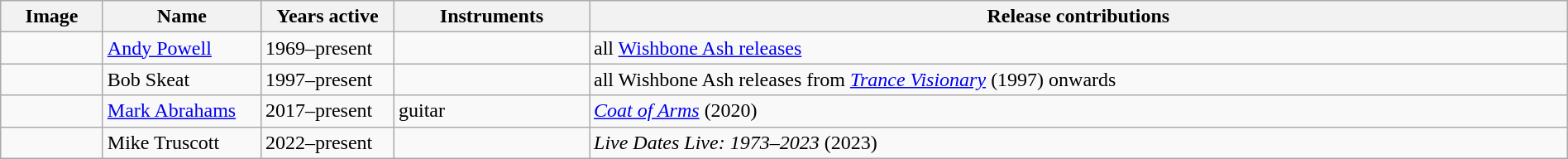<table class="wikitable" border="1" width=100%>
<tr>
<th width="75">Image</th>
<th width="120">Name</th>
<th width="100">Years active</th>
<th width="150">Instruments</th>
<th>Release contributions</th>
</tr>
<tr>
<td></td>
<td><a href='#'>Andy Powell</a></td>
<td>1969–present</td>
<td></td>
<td>all <a href='#'>Wishbone Ash releases</a></td>
</tr>
<tr>
<td></td>
<td>Bob Skeat</td>
<td>1997–present</td>
<td></td>
<td>all Wishbone Ash releases from <em><a href='#'>Trance Visionary</a></em> (1997) onwards</td>
</tr>
<tr>
<td></td>
<td><a href='#'>Mark Abrahams</a></td>
<td>2017–present</td>
<td>guitar</td>
<td><em><a href='#'>Coat of Arms</a></em> (2020)</td>
</tr>
<tr>
<td></td>
<td>Mike Truscott</td>
<td>2022–present</td>
<td></td>
<td><em>Live Dates Live: 1973–2023</em> (2023)</td>
</tr>
</table>
